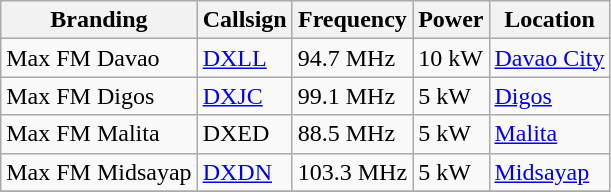<table class="wikitable">
<tr>
<th>Branding</th>
<th>Callsign</th>
<th>Frequency</th>
<th>Power</th>
<th>Location</th>
</tr>
<tr>
<td>Max FM Davao</td>
<td><a href='#'>DXLL</a></td>
<td>94.7 MHz</td>
<td>10 kW</td>
<td><a href='#'>Davao City</a></td>
</tr>
<tr>
<td>Max FM Digos</td>
<td><a href='#'>DXJC</a></td>
<td>99.1 MHz</td>
<td>5 kW</td>
<td><a href='#'>Digos</a></td>
</tr>
<tr>
<td>Max FM Malita</td>
<td>DXED</td>
<td>88.5 MHz</td>
<td>5 kW</td>
<td><a href='#'>Malita</a></td>
</tr>
<tr>
<td>Max FM Midsayap</td>
<td><a href='#'>DXDN</a></td>
<td>103.3 MHz</td>
<td>5 kW</td>
<td><a href='#'>Midsayap</a></td>
</tr>
<tr>
</tr>
</table>
